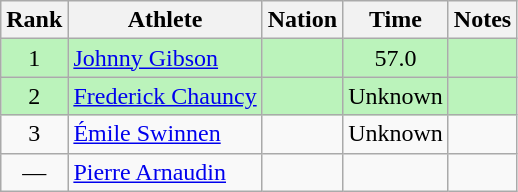<table class="wikitable sortable" style="text-align:center">
<tr>
<th>Rank</th>
<th>Athlete</th>
<th>Nation</th>
<th>Time</th>
<th>Notes</th>
</tr>
<tr bgcolor=bbf3bb>
<td>1</td>
<td align=left><a href='#'>Johnny Gibson</a></td>
<td align=left></td>
<td>57.0</td>
<td></td>
</tr>
<tr bgcolor=bbf3bb>
<td>2</td>
<td align=left><a href='#'>Frederick Chauncy</a></td>
<td align=left></td>
<td data-sort-value=60.0>Unknown</td>
<td></td>
</tr>
<tr>
<td>3</td>
<td align=left><a href='#'>Émile Swinnen</a></td>
<td align=left></td>
<td data-sort-value=70.0>Unknown</td>
<td></td>
</tr>
<tr>
<td data-sort-value=4>—</td>
<td align=left><a href='#'>Pierre Arnaudin</a></td>
<td align=left></td>
<td data-sort-value=90.0></td>
<td></td>
</tr>
</table>
